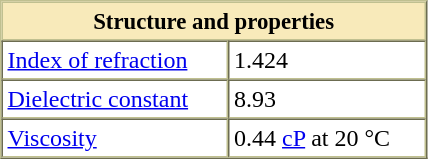<table border="1" cellspacing="0" cellpadding="3" style="margin: 0 0 0 0.5em; background: #FFFFFF; border-color: #C0C090;">
<tr>
<th width="85%" align="center" cellspacing="3" style="font-size:95%; border: 1px solid #C0C090; background-color: #F8EABA; margin-bottom: 3px;" colspan="2">Structure and properties</th>
</tr>
<tr>
<td><a href='#'>Index of refraction</a></td>
<td>1.424</td>
</tr>
<tr>
<td><a href='#'>Dielectric constant</a></td>
<td>8.93</td>
</tr>
<tr>
<td><a href='#'>Viscosity</a></td>
<td>0.44 <a href='#'>cP</a> at 20 °C</td>
</tr>
</table>
